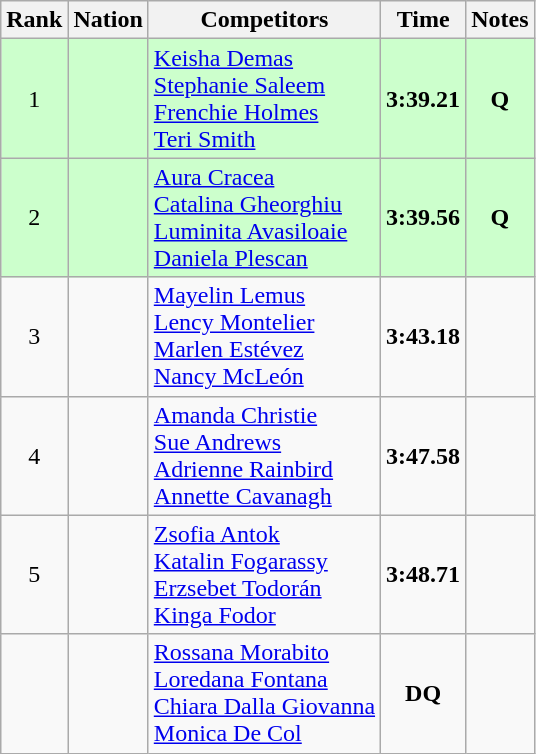<table class="wikitable sortable" style="text-align:center">
<tr>
<th>Rank</th>
<th>Nation</th>
<th>Competitors</th>
<th>Time</th>
<th>Notes</th>
</tr>
<tr bgcolor=ccffcc>
<td>1</td>
<td align=left></td>
<td align=left><a href='#'>Keisha Demas</a><br><a href='#'>Stephanie Saleem</a><br><a href='#'>Frenchie Holmes</a><br><a href='#'>Teri Smith</a></td>
<td><strong>3:39.21</strong></td>
<td><strong>Q</strong></td>
</tr>
<tr bgcolor=ccffcc>
<td>2</td>
<td align=left></td>
<td align=left><a href='#'>Aura Cracea</a><br><a href='#'>Catalina Gheorghiu</a><br><a href='#'>Luminita Avasiloaie</a><br><a href='#'>Daniela Plescan</a></td>
<td><strong>3:39.56</strong></td>
<td><strong>Q</strong></td>
</tr>
<tr>
<td>3</td>
<td align=left></td>
<td align=left><a href='#'>Mayelin Lemus</a><br><a href='#'>Lency Montelier</a><br><a href='#'>Marlen Estévez</a><br><a href='#'>Nancy McLeón</a></td>
<td><strong>3:43.18</strong></td>
<td></td>
</tr>
<tr>
<td>4</td>
<td align=left></td>
<td align=left><a href='#'>Amanda Christie</a><br><a href='#'>Sue Andrews</a><br><a href='#'>Adrienne Rainbird</a><br><a href='#'>Annette Cavanagh</a></td>
<td><strong>3:47.58</strong></td>
<td></td>
</tr>
<tr>
<td>5</td>
<td align=left></td>
<td align=left><a href='#'>Zsofia Antok</a><br><a href='#'>Katalin Fogarassy</a><br><a href='#'>Erzsebet Todorán</a><br><a href='#'>Kinga Fodor</a></td>
<td><strong>3:48.71</strong></td>
<td></td>
</tr>
<tr>
<td></td>
<td align=left></td>
<td align=left><a href='#'>Rossana Morabito</a><br><a href='#'>Loredana Fontana</a><br><a href='#'>Chiara Dalla Giovanna</a><br><a href='#'>Monica De Col</a></td>
<td><strong>DQ</strong></td>
<td></td>
</tr>
</table>
